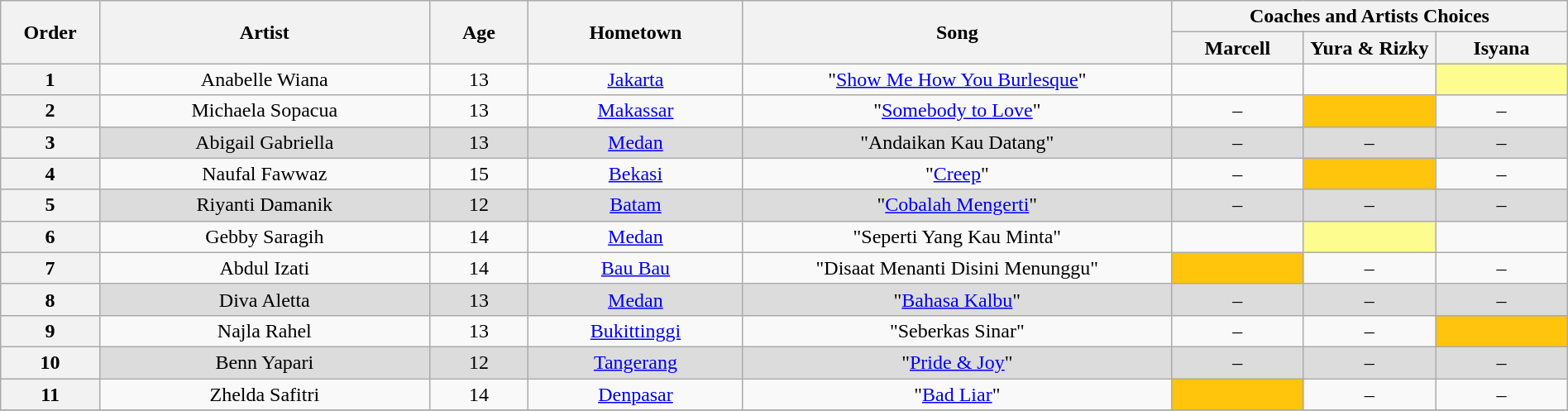<table class="wikitable" style="text-align:center; width:100%;">
<tr>
<th rowspan="2" scope="col" style="width:06%;">Order</th>
<th rowspan="2" scope="col" style="width:20%;">Artist</th>
<th rowspan="2" scope="col" style="width:06%;">Age</th>
<th rowspan="2" scope="col" style="width:13%;">Hometown</th>
<th rowspan="2" scope="col" style="width:26%;">Song</th>
<th colspan="3" scope="col" style="width:40%;">Coaches and Artists Choices</th>
</tr>
<tr>
<th style="width:08%;">Marcell</th>
<th style="width:08%;">Yura & Rizky</th>
<th style="width:08%;">Isyana</th>
</tr>
<tr>
<th>1</th>
<td>Anabelle Wiana</td>
<td>13</td>
<td><a href='#'>Jakarta</a></td>
<td>"<a href='#'>Show Me How You Burlesque</a>"</td>
<td><strong></strong></td>
<td><strong></strong></td>
<td style="background:#fdfc8f;"><strong></strong></td>
</tr>
<tr>
<th>2</th>
<td>Michaela Sopacua</td>
<td>13</td>
<td><a href='#'>Makassar</a></td>
<td>"<a href='#'>Somebody to Love</a>"</td>
<td>–</td>
<td style="background:#ffc40c"><strong></strong></td>
<td>–</td>
</tr>
<tr style="background:#DCDCDC;">
<th>3</th>
<td>Abigail Gabriella</td>
<td>13</td>
<td><a href='#'>Medan</a></td>
<td>"Andaikan Kau Datang"</td>
<td>–</td>
<td>–</td>
<td>–</td>
</tr>
<tr>
<th>4</th>
<td>Naufal Fawwaz</td>
<td>15</td>
<td><a href='#'>Bekasi</a></td>
<td>"<a href='#'>Creep</a>"</td>
<td>–</td>
<td style="background:#ffc40c"><strong></strong></td>
<td>–</td>
</tr>
<tr style="background:#DCDCDC;">
<th>5</th>
<td>Riyanti Damanik</td>
<td>12</td>
<td><a href='#'>Batam</a></td>
<td>"<a href='#'>Cobalah Mengerti</a>"</td>
<td>–</td>
<td>–</td>
<td>–</td>
</tr>
<tr>
<th>6</th>
<td>Gebby Saragih</td>
<td>14</td>
<td><a href='#'>Medan</a></td>
<td>"Seperti Yang Kau Minta"</td>
<td><strong></strong></td>
<td style="background:#fdfc8f;"><strong></strong></td>
<td><strong></strong></td>
</tr>
<tr>
<th>7</th>
<td>Abdul Izati</td>
<td>14</td>
<td><a href='#'>Bau Bau</a></td>
<td>"Disaat Menanti Disini Menunggu"</td>
<td style="background:#ffc40c"><strong></strong></td>
<td>–</td>
<td>–</td>
</tr>
<tr style="background:#DCDCDC;">
<th>8</th>
<td>Diva Aletta</td>
<td>13</td>
<td><a href='#'>Medan</a></td>
<td>"<a href='#'>Bahasa Kalbu</a>"</td>
<td>–</td>
<td>–</td>
<td>–</td>
</tr>
<tr>
<th>9</th>
<td>Najla Rahel</td>
<td>13</td>
<td><a href='#'>Bukittinggi</a></td>
<td>"Seberkas Sinar"</td>
<td>–</td>
<td>–</td>
<td style="background:#ffc40c"><strong></strong></td>
</tr>
<tr style="background:#DCDCDC;">
<th>10</th>
<td>Benn Yapari</td>
<td>12</td>
<td><a href='#'>Tangerang</a></td>
<td>"<a href='#'>Pride & Joy</a>"</td>
<td>–</td>
<td>–</td>
<td>–</td>
</tr>
<tr>
<th>11</th>
<td>Zhelda Safitri</td>
<td>14</td>
<td><a href='#'>Denpasar</a></td>
<td>"<a href='#'>Bad Liar</a>"</td>
<td style="background:#ffc40c"><strong></strong></td>
<td>–</td>
<td>–</td>
</tr>
<tr>
</tr>
</table>
